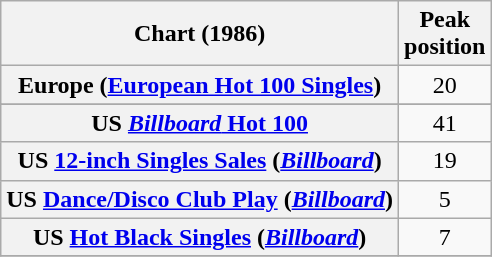<table class="wikitable sortable plainrowheaders" style="text-align:center">
<tr>
<th>Chart (1986)</th>
<th>Peak<br>position</th>
</tr>
<tr>
<th scope="row">Europe (<a href='#'>European Hot 100 Singles</a>)</th>
<td>20</td>
</tr>
<tr>
</tr>
<tr>
</tr>
<tr>
</tr>
<tr>
</tr>
<tr>
<th scope="row">US <a href='#'><em>Billboard</em> Hot 100</a></th>
<td>41</td>
</tr>
<tr>
<th scope="row">US <a href='#'>12-inch Singles Sales</a> (<em><a href='#'>Billboard</a></em>)<br></th>
<td>19</td>
</tr>
<tr>
<th scope="row">US <a href='#'>Dance/Disco Club Play</a> (<em><a href='#'>Billboard</a></em>)<br></th>
<td>5</td>
</tr>
<tr>
<th scope="row">US <a href='#'>Hot Black Singles</a> (<em><a href='#'>Billboard</a></em>)</th>
<td>7</td>
</tr>
<tr>
</tr>
</table>
